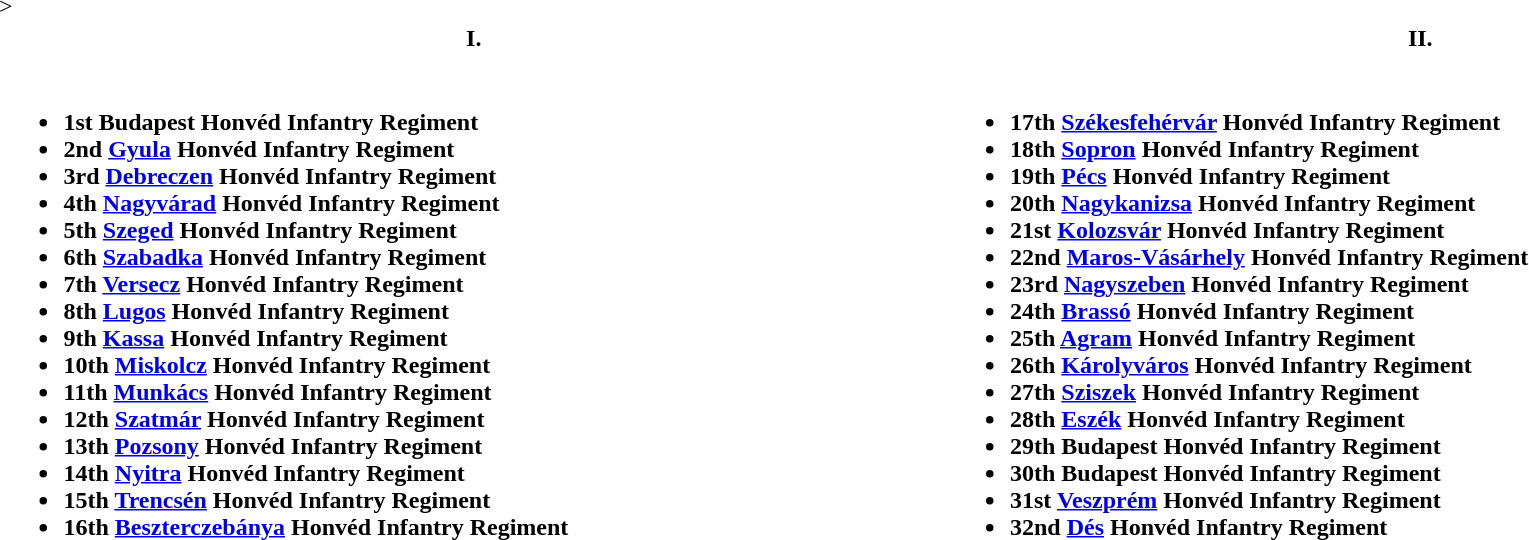<table width="100%">>
<tr>
<th>I.</th>
<th>II.<br></th>
</tr>
<tr>
<td width="20%" valign="top"><br><ul><li><strong>1st Budapest Honvéd Infantry Regiment</strong></li><li><strong>2nd <a href='#'>Gyula</a> Honvéd Infantry Regiment</strong></li><li><strong>3rd <a href='#'>Debreczen</a> Honvéd Infantry Regiment</strong></li><li><strong>4th <a href='#'>Nagyvárad</a> Honvéd Infantry Regiment</strong></li><li><strong>5th <a href='#'>Szeged</a> Honvéd Infantry Regiment</strong></li><li><strong>6th <a href='#'>Szabadka</a> Honvéd Infantry Regiment</strong></li><li><strong>7th <a href='#'>Versecz</a> Honvéd Infantry Regiment</strong></li><li><strong>8th <a href='#'>Lugos</a> Honvéd Infantry Regiment</strong></li><li><strong>9th <a href='#'>Kassa</a> Honvéd Infantry Regiment</strong></li><li><strong>10th <a href='#'>Miskolcz</a> Honvéd Infantry Regiment</strong></li><li><strong>11th <a href='#'>Munkács</a> Honvéd Infantry Regiment</strong></li><li><strong>12th <a href='#'>Szatmár</a> Honvéd Infantry Regiment</strong></li><li><strong>13th <a href='#'>Pozsony</a> Honvéd Infantry Regiment</strong></li><li><strong>14th <a href='#'>Nyitra</a> Honvéd Infantry Regiment</strong></li><li><strong>15th <a href='#'>Trencsén</a> Honvéd Infantry Regiment</strong></li><li><strong>16th <a href='#'>Beszterczebánya</a> Honvéd Infantry Regiment</strong></li></ul></td>
<td width="20%" valign="top"><br><ul><li><strong>17th <a href='#'>Székesfehérvár</a> Honvéd Infantry Regiment</strong></li><li><strong>18th <a href='#'>Sopron</a> Honvéd Infantry Regiment</strong></li><li><strong>19th <a href='#'>Pécs</a> Honvéd Infantry Regiment</strong></li><li><strong>20th <a href='#'>Nagykanizsa</a> Honvéd Infantry Regiment</strong></li><li><strong>21st <a href='#'>Kolozsvár</a> Honvéd Infantry Regiment</strong></li><li><strong>22nd <a href='#'>Maros-Vásárhely</a> Honvéd Infantry Regiment</strong></li><li><strong>23rd <a href='#'>Nagyszeben</a> Honvéd Infantry Regiment</strong></li><li><strong>24th <a href='#'>Brassó</a> Honvéd Infantry Regiment</strong></li><li><strong>25th <a href='#'>Agram</a> Honvéd Infantry Regiment</strong></li><li><strong>26th <a href='#'>Károlyváros</a> Honvéd Infantry Regiment</strong></li><li><strong>27th <a href='#'>Sziszek</a> Honvéd Infantry Regiment</strong></li><li><strong>28th <a href='#'>Eszék</a> Honvéd Infantry Regiment</strong></li><li><strong>29th Budapest Honvéd Infantry Regiment</strong></li><li><strong>30th Budapest Honvéd Infantry Regiment</strong></li><li><strong>31st <a href='#'>Veszprém</a> Honvéd Infantry Regiment</strong></li><li><strong>32nd <a href='#'>Dés</a> Honvéd Infantry Regiment</strong></li></ul></td>
</tr>
</table>
